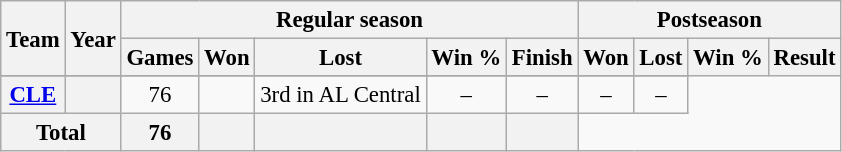<table class="wikitable" style="font-size: 95%; text-align:center;">
<tr>
<th rowspan="2">Team</th>
<th rowspan="2">Year</th>
<th colspan="5">Regular season</th>
<th colspan="4">Postseason</th>
</tr>
<tr>
<th>Games</th>
<th>Won</th>
<th>Lost</th>
<th>Win %</th>
<th>Finish</th>
<th>Won</th>
<th>Lost</th>
<th>Win %</th>
<th>Result</th>
</tr>
<tr>
</tr>
<tr>
<th><a href='#'>CLE</a></th>
<th></th>
<td>76</td>
<td></td>
<td>3rd in AL Central</td>
<td>–</td>
<td>–</td>
<td>–</td>
<td>–</td>
</tr>
<tr>
<th colspan="2">Total</th>
<th>76</th>
<th></th>
<th></th>
<th></th>
<th></th>
</tr>
</table>
